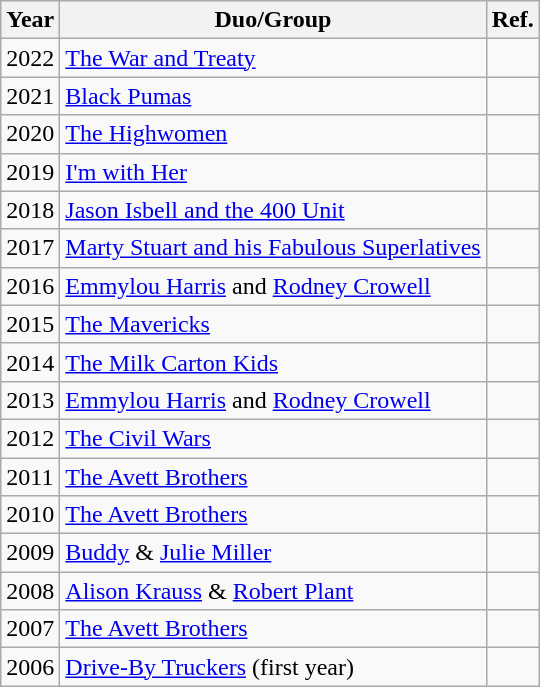<table class="wikitable">
<tr>
<th>Year</th>
<th>Duo/Group</th>
<th>Ref.</th>
</tr>
<tr>
<td>2022</td>
<td><a href='#'>The War and Treaty</a></td>
<td></td>
</tr>
<tr>
<td>2021</td>
<td><a href='#'>Black Pumas</a></td>
<td></td>
</tr>
<tr>
<td>2020</td>
<td><a href='#'>The Highwomen</a></td>
<td></td>
</tr>
<tr>
<td>2019</td>
<td><a href='#'>I'm with Her</a></td>
<td></td>
</tr>
<tr>
<td>2018</td>
<td><a href='#'>Jason Isbell and the 400 Unit</a></td>
<td></td>
</tr>
<tr>
<td>2017</td>
<td><a href='#'>Marty Stuart and his Fabulous Superlatives</a></td>
<td></td>
</tr>
<tr>
<td>2016</td>
<td><a href='#'>Emmylou Harris</a> and <a href='#'>Rodney Crowell</a></td>
<td></td>
</tr>
<tr>
<td>2015</td>
<td><a href='#'>The Mavericks</a></td>
<td></td>
</tr>
<tr>
<td>2014</td>
<td><a href='#'>The Milk Carton Kids</a></td>
<td></td>
</tr>
<tr>
<td>2013</td>
<td><a href='#'>Emmylou Harris</a> and <a href='#'>Rodney Crowell</a></td>
<td></td>
</tr>
<tr>
<td>2012</td>
<td><a href='#'>The Civil Wars</a></td>
<td></td>
</tr>
<tr>
<td>2011</td>
<td><a href='#'>The Avett Brothers</a></td>
<td></td>
</tr>
<tr>
<td>2010</td>
<td><a href='#'>The Avett Brothers</a></td>
<td></td>
</tr>
<tr>
<td>2009</td>
<td><a href='#'>Buddy</a> & <a href='#'>Julie Miller</a></td>
<td></td>
</tr>
<tr>
<td>2008</td>
<td><a href='#'>Alison Krauss</a> & <a href='#'>Robert Plant</a></td>
<td></td>
</tr>
<tr>
<td>2007</td>
<td><a href='#'>The Avett Brothers</a></td>
<td></td>
</tr>
<tr>
<td>2006</td>
<td><a href='#'>Drive-By Truckers</a> (first year)</td>
<td></td>
</tr>
</table>
